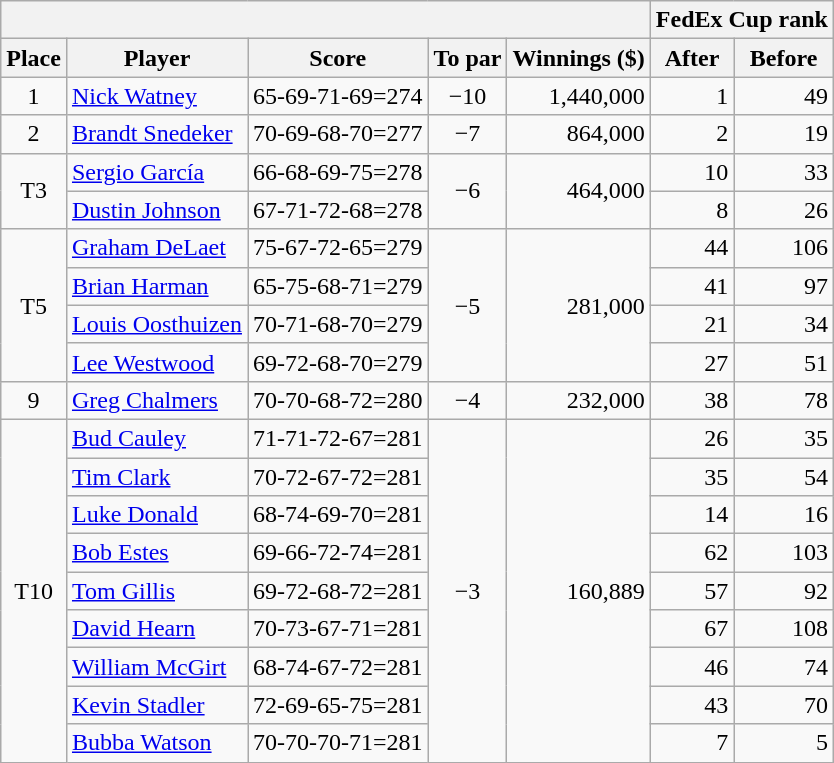<table class=wikitable>
<tr>
<th colspan=5></th>
<th colspan=2>FedEx Cup rank</th>
</tr>
<tr>
<th>Place</th>
<th>Player</th>
<th>Score</th>
<th>To par</th>
<th>Winnings ($)</th>
<th>After</th>
<th>Before</th>
</tr>
<tr>
<td align=center>1</td>
<td> <a href='#'>Nick Watney</a></td>
<td>65-69-71-69=274</td>
<td align=center>−10</td>
<td align=right>1,440,000</td>
<td align=right>1</td>
<td align=right>49</td>
</tr>
<tr>
<td align=center>2</td>
<td> <a href='#'>Brandt Snedeker</a></td>
<td>70-69-68-70=277</td>
<td align=center>−7</td>
<td align=right>864,000</td>
<td align=right>2</td>
<td align=right>19</td>
</tr>
<tr>
<td style="text-align:center;" rowspan="2">T3</td>
<td> <a href='#'>Sergio García</a></td>
<td>66-68-69-75=278</td>
<td style="text-align:center;" rowspan="2">−6</td>
<td style="text-align:right;" rowspan="2">464,000</td>
<td align=right>10</td>
<td align=right>33</td>
</tr>
<tr>
<td> <a href='#'>Dustin Johnson</a></td>
<td>67-71-72-68=278</td>
<td align=right>8</td>
<td align=right>26</td>
</tr>
<tr>
<td style="text-align:center;" rowspan="4">T5</td>
<td> <a href='#'>Graham DeLaet</a></td>
<td>75-67-72-65=279</td>
<td style="text-align:center;" rowspan="4">−5</td>
<td style="text-align:right;" rowspan="4">281,000</td>
<td align=right>44</td>
<td align=right>106</td>
</tr>
<tr>
<td> <a href='#'>Brian Harman</a></td>
<td>65-75-68-71=279</td>
<td align=right>41</td>
<td align=right>97</td>
</tr>
<tr>
<td> <a href='#'>Louis Oosthuizen</a></td>
<td>70-71-68-70=279</td>
<td align=right>21</td>
<td align=right>34</td>
</tr>
<tr>
<td> <a href='#'>Lee Westwood</a></td>
<td>69-72-68-70=279</td>
<td align=right>27</td>
<td align=right>51</td>
</tr>
<tr>
<td align=center>9</td>
<td> <a href='#'>Greg Chalmers</a></td>
<td>70-70-68-72=280</td>
<td align=center>−4</td>
<td align=right>232,000</td>
<td align=right>38</td>
<td align=right>78</td>
</tr>
<tr>
<td style="text-align:center;" rowspan="9">T10</td>
<td> <a href='#'>Bud Cauley</a></td>
<td>71-71-72-67=281</td>
<td style="text-align:center;" rowspan="9">−3</td>
<td style="text-align:right;" rowspan="9">160,889</td>
<td align=right>26</td>
<td align=right>35</td>
</tr>
<tr>
<td> <a href='#'>Tim Clark</a></td>
<td>70-72-67-72=281</td>
<td align=right>35</td>
<td align=right>54</td>
</tr>
<tr>
<td> <a href='#'>Luke Donald</a></td>
<td>68-74-69-70=281</td>
<td align=right>14</td>
<td align=right>16</td>
</tr>
<tr>
<td> <a href='#'>Bob Estes</a></td>
<td>69-66-72-74=281</td>
<td align=right>62</td>
<td align=right>103</td>
</tr>
<tr>
<td> <a href='#'>Tom Gillis</a></td>
<td>69-72-68-72=281</td>
<td align=right>57</td>
<td align=right>92</td>
</tr>
<tr>
<td> <a href='#'>David Hearn</a></td>
<td>70-73-67-71=281</td>
<td align=right>67</td>
<td align=right>108</td>
</tr>
<tr>
<td> <a href='#'>William McGirt</a></td>
<td>68-74-67-72=281</td>
<td align=right>46</td>
<td align=right>74</td>
</tr>
<tr>
<td> <a href='#'>Kevin Stadler</a></td>
<td>72-69-65-75=281</td>
<td align=right>43</td>
<td align=right>70</td>
</tr>
<tr>
<td> <a href='#'>Bubba Watson</a></td>
<td>70-70-70-71=281</td>
<td align=right>7</td>
<td align=right>5</td>
</tr>
</table>
